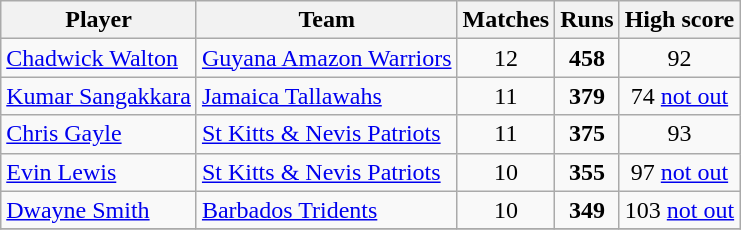<table class="wikitable" style="text-align: center;">
<tr>
<th>Player</th>
<th>Team</th>
<th>Matches</th>
<th>Runs</th>
<th>High score</th>
</tr>
<tr>
<td style="text-align:left"><a href='#'>Chadwick Walton</a></td>
<td style="text-align:left"><a href='#'>Guyana Amazon Warriors</a></td>
<td>12</td>
<td><strong>458</strong></td>
<td>92</td>
</tr>
<tr>
<td style="text-align:left"><a href='#'>Kumar Sangakkara</a></td>
<td style="text-align:left"><a href='#'>Jamaica Tallawahs</a></td>
<td>11</td>
<td><strong>379</strong></td>
<td>74 <a href='#'>not out</a></td>
</tr>
<tr>
<td style="text-align:left"><a href='#'>Chris Gayle</a></td>
<td style="text-align:left"><a href='#'>St Kitts & Nevis Patriots</a></td>
<td>11</td>
<td><strong>375</strong></td>
<td>93</td>
</tr>
<tr>
<td style="text-align:left"><a href='#'>Evin Lewis</a></td>
<td style="text-align:left"><a href='#'>St Kitts & Nevis Patriots</a></td>
<td>10</td>
<td><strong>355</strong></td>
<td>97 <a href='#'>not out</a></td>
</tr>
<tr>
<td style="text-align:left"><a href='#'>Dwayne Smith</a></td>
<td style="text-align:left"><a href='#'>Barbados Tridents</a></td>
<td>10</td>
<td><strong>349</strong></td>
<td>103 <a href='#'>not out</a></td>
</tr>
<tr>
</tr>
</table>
